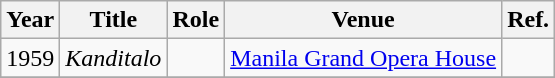<table class="wikitable unsortable">
<tr>
<th>Year</th>
<th>Title</th>
<th>Role</th>
<th>Venue</th>
<th>Ref.</th>
</tr>
<tr>
<td>1959</td>
<td><em>Kanditalo</em></td>
<td></td>
<td><a href='#'>Manila Grand Opera House</a></td>
<td></td>
</tr>
<tr>
</tr>
</table>
